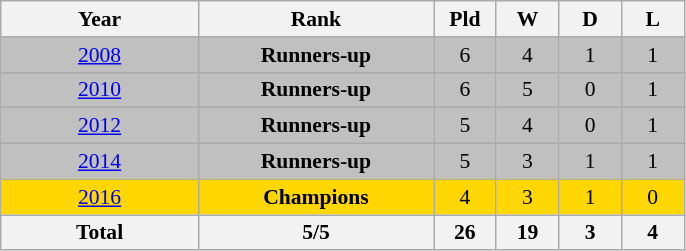<table class="wikitable" style="text-align: center;font-size:90%;">
<tr>
<th width=125>Year</th>
<th width=150>Rank</th>
<th width=35>Pld</th>
<th width=35>W</th>
<th width=35>D</th>
<th width=35>L</th>
</tr>
<tr bgcolor=silver>
<td> <a href='#'>2008</a></td>
<td><strong>Runners-up</strong></td>
<td>6</td>
<td>4</td>
<td>1</td>
<td>1</td>
</tr>
<tr bgcolor=silver>
<td> <a href='#'>2010</a></td>
<td><strong>Runners-up</strong></td>
<td>6</td>
<td>5</td>
<td>0</td>
<td>1</td>
</tr>
<tr bgcolor=silver>
<td> <a href='#'>2012</a></td>
<td><strong>Runners-up</strong></td>
<td>5</td>
<td>4</td>
<td>0</td>
<td>1</td>
</tr>
<tr bgcolor=silver>
<td> <a href='#'>2014</a></td>
<td><strong>Runners-up</strong></td>
<td>5</td>
<td>3</td>
<td>1</td>
<td>1</td>
</tr>
<tr bgcolor=gold>
<td> <a href='#'>2016</a></td>
<td><strong>Champions</strong></td>
<td>4</td>
<td>3</td>
<td>1</td>
<td>0</td>
</tr>
<tr>
<th>Total</th>
<th>5/5</th>
<th>26</th>
<th>19</th>
<th>3</th>
<th>4</th>
</tr>
</table>
